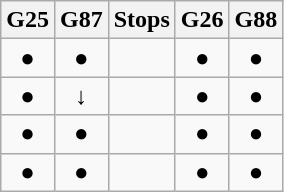<table class="wikitable" style="text-align: center">
<tr>
<th>G25</th>
<th>G87</th>
<th>Stops</th>
<th>G26</th>
<th>G88</th>
</tr>
<tr>
<td>●</td>
<td>●</td>
<td></td>
<td>●</td>
<td>●</td>
</tr>
<tr>
<td>●</td>
<td>↓</td>
<td></td>
<td>●</td>
<td>●</td>
</tr>
<tr>
<td>●</td>
<td>●</td>
<td></td>
<td>●</td>
<td>●</td>
</tr>
<tr>
<td>●</td>
<td>●</td>
<td></td>
<td>●</td>
<td>●</td>
</tr>
</table>
